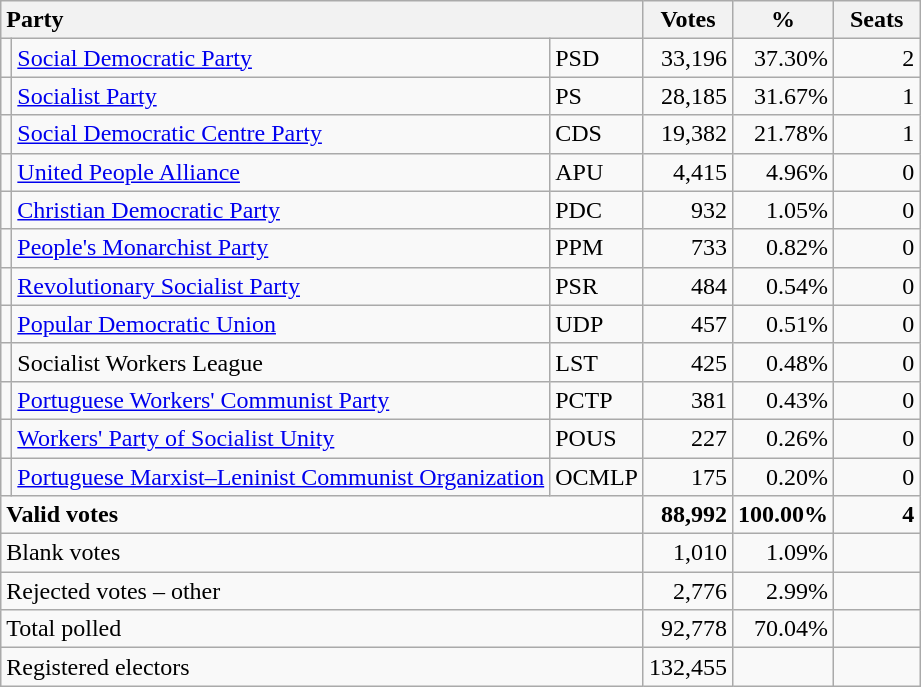<table class="wikitable" border="1" style="text-align:right;">
<tr>
<th style="text-align:left;" colspan=3>Party</th>
<th align=center width="50">Votes</th>
<th align=center width="50">%</th>
<th align=center width="50">Seats</th>
</tr>
<tr>
<td></td>
<td align=left><a href='#'>Social Democratic Party</a></td>
<td align=left>PSD</td>
<td>33,196</td>
<td>37.30%</td>
<td>2</td>
</tr>
<tr>
<td></td>
<td align=left><a href='#'>Socialist Party</a></td>
<td align=left>PS</td>
<td>28,185</td>
<td>31.67%</td>
<td>1</td>
</tr>
<tr>
<td></td>
<td align=left style="white-space: nowrap;"><a href='#'>Social Democratic Centre Party</a></td>
<td align=left>CDS</td>
<td>19,382</td>
<td>21.78%</td>
<td>1</td>
</tr>
<tr>
<td></td>
<td align=left><a href='#'>United People Alliance</a></td>
<td align=left>APU</td>
<td>4,415</td>
<td>4.96%</td>
<td>0</td>
</tr>
<tr>
<td></td>
<td align=left style="white-space: nowrap;"><a href='#'>Christian Democratic Party</a></td>
<td align=left>PDC</td>
<td>932</td>
<td>1.05%</td>
<td>0</td>
</tr>
<tr>
<td></td>
<td align=left><a href='#'>People's Monarchist Party</a></td>
<td align=left>PPM</td>
<td>733</td>
<td>0.82%</td>
<td>0</td>
</tr>
<tr>
<td></td>
<td align=left><a href='#'>Revolutionary Socialist Party</a></td>
<td align=left>PSR</td>
<td>484</td>
<td>0.54%</td>
<td>0</td>
</tr>
<tr>
<td></td>
<td align=left><a href='#'>Popular Democratic Union</a></td>
<td align=left>UDP</td>
<td>457</td>
<td>0.51%</td>
<td>0</td>
</tr>
<tr>
<td></td>
<td align=left>Socialist Workers League</td>
<td align=left>LST</td>
<td>425</td>
<td>0.48%</td>
<td>0</td>
</tr>
<tr>
<td></td>
<td align=left><a href='#'>Portuguese Workers' Communist Party</a></td>
<td align=left>PCTP</td>
<td>381</td>
<td>0.43%</td>
<td>0</td>
</tr>
<tr>
<td></td>
<td align=left><a href='#'>Workers' Party of Socialist Unity</a></td>
<td align=left>POUS</td>
<td>227</td>
<td>0.26%</td>
<td>0</td>
</tr>
<tr>
<td></td>
<td align=left><a href='#'>Portuguese Marxist–Leninist Communist Organization</a></td>
<td align=left>OCMLP</td>
<td>175</td>
<td>0.20%</td>
<td>0</td>
</tr>
<tr style="font-weight:bold">
<td align=left colspan=3>Valid votes</td>
<td>88,992</td>
<td>100.00%</td>
<td>4</td>
</tr>
<tr>
<td align=left colspan=3>Blank votes</td>
<td>1,010</td>
<td>1.09%</td>
<td></td>
</tr>
<tr>
<td align=left colspan=3>Rejected votes – other</td>
<td>2,776</td>
<td>2.99%</td>
<td></td>
</tr>
<tr>
<td align=left colspan=3>Total polled</td>
<td>92,778</td>
<td>70.04%</td>
<td></td>
</tr>
<tr>
<td align=left colspan=3>Registered electors</td>
<td>132,455</td>
<td></td>
<td></td>
</tr>
</table>
